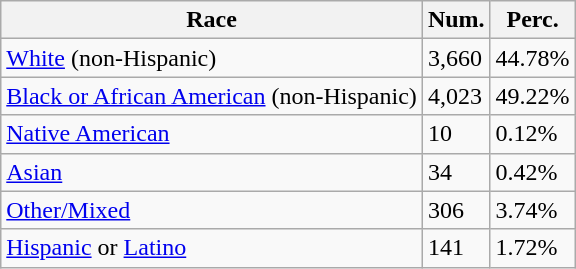<table class="wikitable">
<tr>
<th>Race</th>
<th>Num.</th>
<th>Perc.</th>
</tr>
<tr>
<td><a href='#'>White</a> (non-Hispanic)</td>
<td>3,660</td>
<td>44.78%</td>
</tr>
<tr>
<td><a href='#'>Black or African American</a> (non-Hispanic)</td>
<td>4,023</td>
<td>49.22%</td>
</tr>
<tr>
<td><a href='#'>Native American</a></td>
<td>10</td>
<td>0.12%</td>
</tr>
<tr>
<td><a href='#'>Asian</a></td>
<td>34</td>
<td>0.42%</td>
</tr>
<tr>
<td><a href='#'>Other/Mixed</a></td>
<td>306</td>
<td>3.74%</td>
</tr>
<tr>
<td><a href='#'>Hispanic</a> or <a href='#'>Latino</a></td>
<td>141</td>
<td>1.72%</td>
</tr>
</table>
